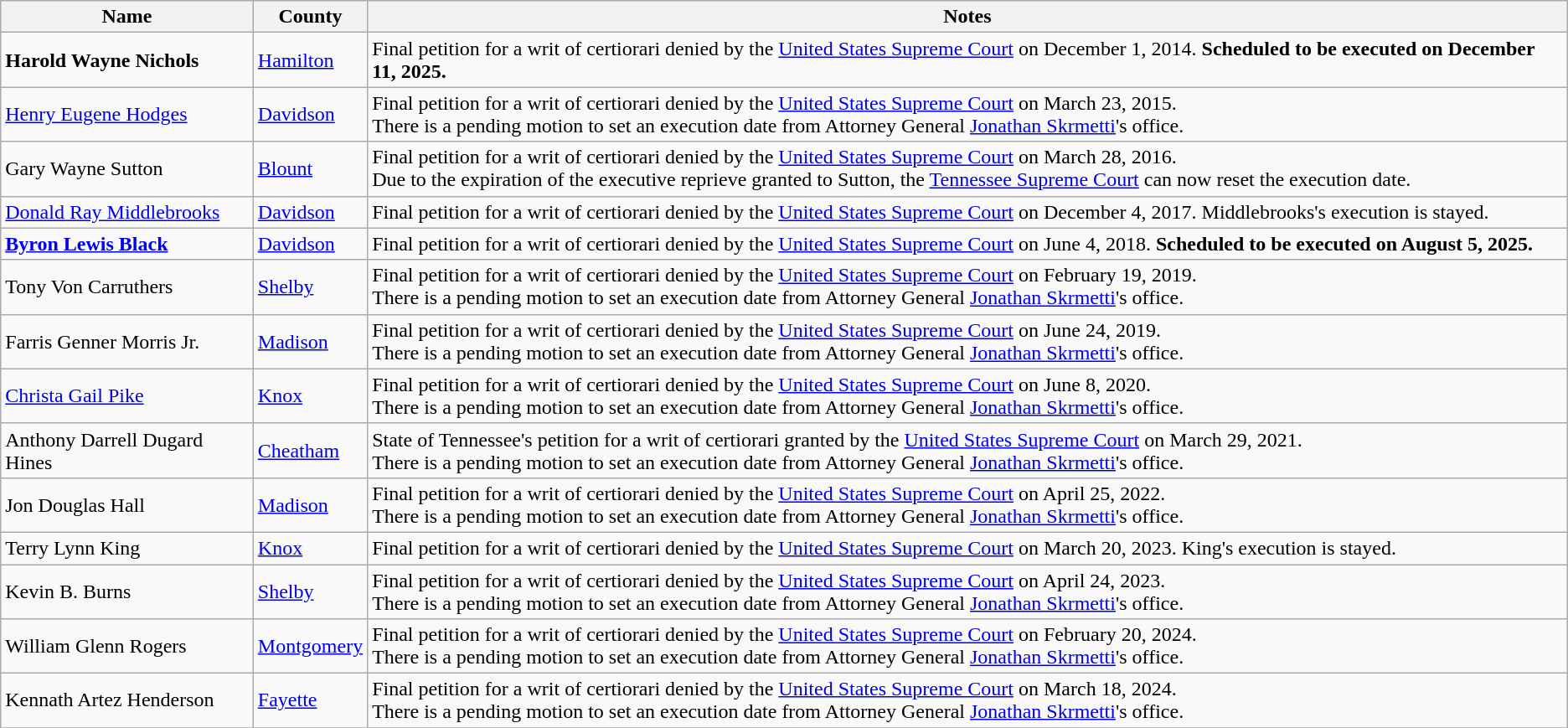<table class="wikitable sortable">
<tr>
<th>Name</th>
<th>County</th>
<th>Notes</th>
</tr>
<tr>
<td><strong>Harold Wayne Nichols</strong></td>
<td><a href='#'>Hamilton</a></td>
<td>Final petition for a writ of certiorari denied by the <a href='#'>United States Supreme Court</a> on December 1, 2014. <strong>Scheduled to be executed on December 11, 2025.</strong></td>
</tr>
<tr>
<td><a href='#'>Henry Eugene Hodges</a></td>
<td><a href='#'>Davidson</a></td>
<td>Final petition for a writ of certiorari denied by the <a href='#'>United States Supreme Court</a> on March 23, 2015.<br>There is a pending motion to set an execution date from Attorney General <a href='#'>Jonathan Skrmetti</a>'s office.</td>
</tr>
<tr>
<td>Gary Wayne Sutton</td>
<td><a href='#'>Blount</a></td>
<td>Final petition for a writ of certiorari denied by the <a href='#'>United States Supreme Court</a> on March 28, 2016.<br>Due to the expiration of the executive reprieve granted to Sutton, the <a href='#'>Tennessee Supreme Court</a> can now reset the execution date.</td>
</tr>
<tr>
<td><a href='#'>Donald Ray Middlebrooks</a></td>
<td><a href='#'>Davidson</a></td>
<td>Final petition for a writ of certiorari denied by the <a href='#'>United States Supreme Court</a> on December 4, 2017. Middlebrooks's execution is stayed.</td>
</tr>
<tr>
<td><strong><a href='#'>Byron Lewis Black</a></strong></td>
<td><a href='#'>Davidson</a></td>
<td>Final petition for a writ of certiorari denied by the <a href='#'>United States Supreme Court</a> on June 4, 2018. <strong>Scheduled to be executed on August 5, 2025.</strong></td>
</tr>
<tr>
<td>Tony Von Carruthers</td>
<td><a href='#'>Shelby</a></td>
<td>Final petition for a writ of certiorari denied by the <a href='#'>United States Supreme Court</a> on February 19, 2019.<br>There is a pending motion to set an execution date from Attorney General <a href='#'>Jonathan Skrmetti</a>'s office.</td>
</tr>
<tr>
<td>Farris Genner Morris Jr.</td>
<td><a href='#'>Madison</a></td>
<td>Final petition for a writ of certiorari denied by the <a href='#'>United States Supreme Court</a> on June 24, 2019.<br>There is a pending motion to set an execution date from Attorney General <a href='#'>Jonathan Skrmetti</a>'s office.</td>
</tr>
<tr>
<td><a href='#'>Christa Gail Pike</a></td>
<td><a href='#'>Knox</a></td>
<td>Final petition for a writ of certiorari denied by the <a href='#'>United States Supreme Court</a> on June 8, 2020.<br>There is a pending motion to set an execution date from Attorney General <a href='#'>Jonathan Skrmetti</a>'s office.</td>
</tr>
<tr>
<td>Anthony Darrell Dugard Hines</td>
<td><a href='#'>Cheatham</a></td>
<td>State of Tennessee's petition for a writ of certiorari granted by the <a href='#'>United States Supreme Court</a> on March 29, 2021.<br>There is a pending motion to set an execution date from Attorney General <a href='#'>Jonathan Skrmetti</a>'s office.</td>
</tr>
<tr>
<td>Jon Douglas Hall</td>
<td><a href='#'>Madison</a></td>
<td>Final petition for a writ of certiorari denied by the <a href='#'>United States Supreme Court</a> on April 25, 2022.<br>There is a pending motion to set an execution date from Attorney General <a href='#'>Jonathan Skrmetti</a>'s office.</td>
</tr>
<tr>
<td>Terry Lynn King</td>
<td><a href='#'>Knox</a></td>
<td>Final petition for a writ of certiorari denied by the <a href='#'>United States Supreme Court</a> on March 20, 2023. King's execution is stayed.</td>
</tr>
<tr>
<td>Kevin B. Burns</td>
<td><a href='#'>Shelby</a></td>
<td>Final petition for a writ of certiorari denied by the <a href='#'>United States Supreme Court</a> on April 24, 2023.<br>There is a pending motion to set an execution date from Attorney General <a href='#'>Jonathan Skrmetti</a>'s office.</td>
</tr>
<tr>
<td>William Glenn Rogers</td>
<td><a href='#'>Montgomery</a></td>
<td>Final petition for a writ of certiorari denied by the <a href='#'>United States Supreme Court</a> on February 20, 2024.<br>There is a pending motion to set an execution date from Attorney General <a href='#'>Jonathan Skrmetti</a>'s office.</td>
</tr>
<tr>
<td>Kennath Artez Henderson</td>
<td><a href='#'>Fayette</a></td>
<td>Final petition for a writ of certiorari denied by the <a href='#'>United States Supreme Court</a> on March 18, 2024.<br>There is a pending motion to set an execution date from Attorney General <a href='#'>Jonathan Skrmetti</a>'s office.</td>
</tr>
<tr>
</tr>
</table>
